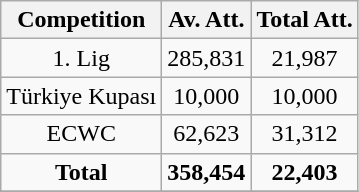<table class="wikitable" style="text-align: center">
<tr>
<th>Competition</th>
<th>Av. Att.</th>
<th>Total Att.</th>
</tr>
<tr>
<td>1. Lig</td>
<td>285,831</td>
<td>21,987</td>
</tr>
<tr>
<td>Türkiye Kupası</td>
<td>10,000</td>
<td>10,000</td>
</tr>
<tr>
<td>ECWC</td>
<td>62,623</td>
<td>31,312</td>
</tr>
<tr>
<td><strong>Total</strong></td>
<td><strong> 358,454</strong></td>
<td><strong>22,403</strong></td>
</tr>
<tr>
</tr>
</table>
